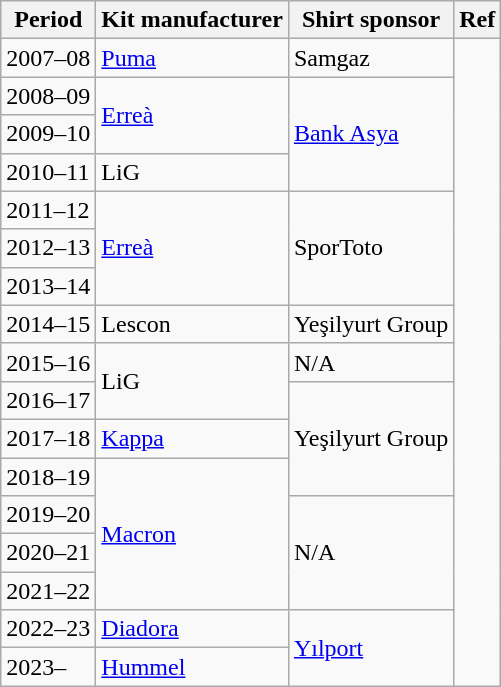<table class="wikitable">
<tr>
<th>Period</th>
<th>Kit manufacturer</th>
<th>Shirt sponsor</th>
<th>Ref</th>
</tr>
<tr>
<td>2007–08</td>
<td><a href='#'>Puma</a></td>
<td>Samgaz</td>
<td rowspan="17"></td>
</tr>
<tr>
<td>2008–09</td>
<td rowspan="2"><a href='#'>Erreà</a></td>
<td rowspan="3"><a href='#'>Bank Asya</a></td>
</tr>
<tr>
<td>2009–10</td>
</tr>
<tr>
<td>2010–11</td>
<td>LiG</td>
</tr>
<tr>
<td>2011–12</td>
<td rowspan="3"><a href='#'>Erreà</a></td>
<td rowspan="3">SporToto</td>
</tr>
<tr>
<td>2012–13</td>
</tr>
<tr>
<td>2013–14</td>
</tr>
<tr>
<td>2014–15</td>
<td>Lescon</td>
<td>Yeşilyurt Group</td>
</tr>
<tr>
<td>2015–16</td>
<td rowspan="2">LiG</td>
<td>N/A</td>
</tr>
<tr>
<td>2016–17</td>
<td rowspan="3">Yeşilyurt Group</td>
</tr>
<tr>
<td>2017–18</td>
<td><a href='#'>Kappa</a></td>
</tr>
<tr>
<td>2018–19</td>
<td rowspan="4"><a href='#'>Macron</a></td>
</tr>
<tr>
<td>2019–20</td>
<td rowspan="3">N/A</td>
</tr>
<tr>
<td>2020–21</td>
</tr>
<tr>
<td>2021–22</td>
</tr>
<tr>
<td>2022–23</td>
<td><a href='#'>Diadora</a></td>
<td rowspan="2"><a href='#'>Yılport</a></td>
</tr>
<tr>
<td>2023–</td>
<td><a href='#'>Hummel</a></td>
</tr>
</table>
